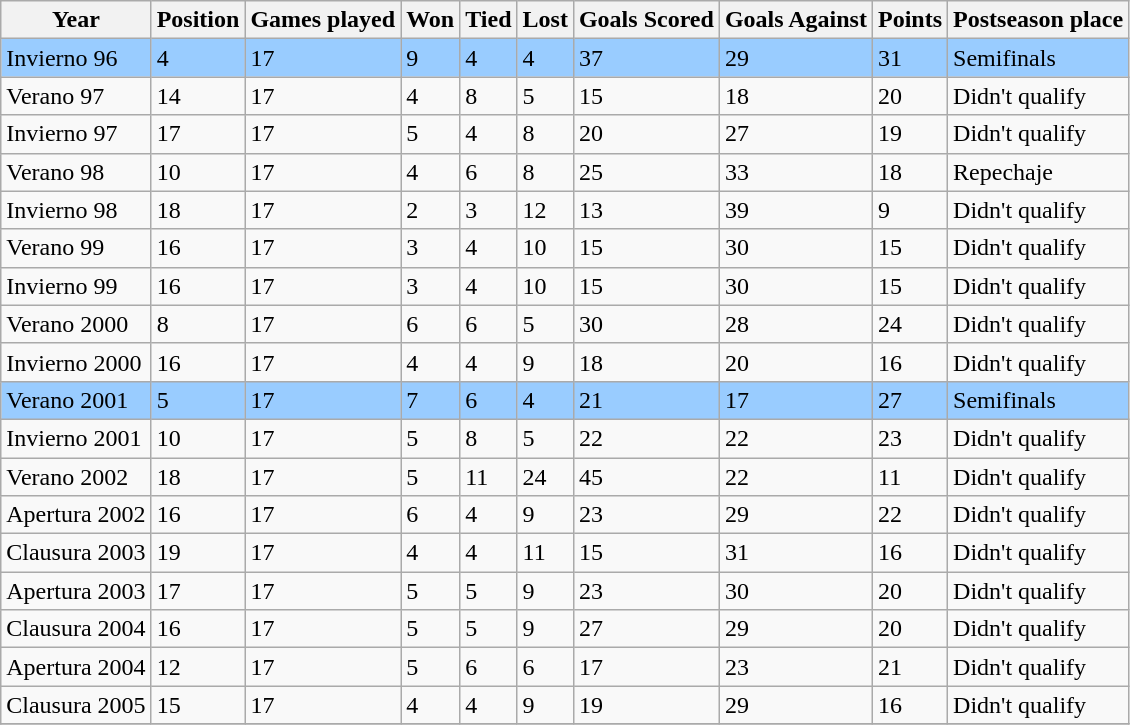<table class="wikitable">
<tr>
<th>Year</th>
<th>Position</th>
<th>Games played</th>
<th>Won</th>
<th>Tied</th>
<th>Lost</th>
<th>Goals Scored</th>
<th>Goals Against</th>
<th>Points</th>
<th>Postseason place</th>
</tr>
<tr bgcolor=#99ccff>
<td>Invierno 96</td>
<td>4</td>
<td>17</td>
<td>9</td>
<td>4</td>
<td>4</td>
<td>37</td>
<td>29</td>
<td>31</td>
<td>Semifinals</td>
</tr>
<tr>
<td>Verano 97</td>
<td>14</td>
<td>17</td>
<td>4</td>
<td>8</td>
<td>5</td>
<td>15</td>
<td>18</td>
<td>20</td>
<td>Didn't qualify</td>
</tr>
<tr>
<td>Invierno 97</td>
<td>17</td>
<td>17</td>
<td>5</td>
<td>4</td>
<td>8</td>
<td>20</td>
<td>27</td>
<td>19</td>
<td>Didn't qualify</td>
</tr>
<tr>
<td>Verano 98</td>
<td>10</td>
<td>17</td>
<td>4</td>
<td>6</td>
<td>8</td>
<td>25</td>
<td>33</td>
<td>18</td>
<td>Repechaje</td>
</tr>
<tr>
<td>Invierno 98</td>
<td>18</td>
<td>17</td>
<td>2</td>
<td>3</td>
<td>12</td>
<td>13</td>
<td>39</td>
<td>9</td>
<td>Didn't qualify</td>
</tr>
<tr>
<td>Verano 99</td>
<td>16</td>
<td>17</td>
<td>3</td>
<td>4</td>
<td>10</td>
<td>15</td>
<td>30</td>
<td>15</td>
<td>Didn't qualify</td>
</tr>
<tr>
<td>Invierno 99</td>
<td>16</td>
<td>17</td>
<td>3</td>
<td>4</td>
<td>10</td>
<td>15</td>
<td>30</td>
<td>15</td>
<td>Didn't qualify</td>
</tr>
<tr>
<td>Verano 2000</td>
<td>8</td>
<td>17</td>
<td>6</td>
<td>6</td>
<td>5</td>
<td>30</td>
<td>28</td>
<td>24</td>
<td>Didn't qualify</td>
</tr>
<tr>
<td>Invierno 2000</td>
<td>16</td>
<td>17</td>
<td>4</td>
<td>4</td>
<td>9</td>
<td>18</td>
<td>20</td>
<td>16</td>
<td>Didn't qualify</td>
</tr>
<tr bgcolor=#99ccff>
<td>Verano 2001</td>
<td>5</td>
<td>17</td>
<td>7</td>
<td>6</td>
<td>4</td>
<td>21</td>
<td>17</td>
<td>27</td>
<td>Semifinals</td>
</tr>
<tr>
<td>Invierno 2001</td>
<td>10</td>
<td>17</td>
<td>5</td>
<td>8</td>
<td>5</td>
<td>22</td>
<td>22</td>
<td>23</td>
<td>Didn't qualify</td>
</tr>
<tr>
<td>Verano 2002</td>
<td>18</td>
<td>17</td>
<td>5</td>
<td>11</td>
<td>24</td>
<td>45</td>
<td>22</td>
<td>11</td>
<td>Didn't qualify</td>
</tr>
<tr>
<td>Apertura 2002</td>
<td>16</td>
<td>17</td>
<td>6</td>
<td>4</td>
<td>9</td>
<td>23</td>
<td>29</td>
<td>22</td>
<td>Didn't qualify</td>
</tr>
<tr>
<td>Clausura 2003</td>
<td>19</td>
<td>17</td>
<td>4</td>
<td>4</td>
<td>11</td>
<td>15</td>
<td>31</td>
<td>16</td>
<td>Didn't qualify</td>
</tr>
<tr>
<td>Apertura 2003</td>
<td>17</td>
<td>17</td>
<td>5</td>
<td>5</td>
<td>9</td>
<td>23</td>
<td>30</td>
<td>20</td>
<td>Didn't qualify</td>
</tr>
<tr>
<td>Clausura 2004</td>
<td>16</td>
<td>17</td>
<td>5</td>
<td>5</td>
<td>9</td>
<td>27</td>
<td>29</td>
<td>20</td>
<td>Didn't qualify</td>
</tr>
<tr>
<td>Apertura 2004</td>
<td>12</td>
<td>17</td>
<td>5</td>
<td>6</td>
<td>6</td>
<td>17</td>
<td>23</td>
<td>21</td>
<td>Didn't qualify</td>
</tr>
<tr>
<td>Clausura 2005</td>
<td>15</td>
<td>17</td>
<td>4</td>
<td>4</td>
<td>9</td>
<td>19</td>
<td>29</td>
<td>16</td>
<td>Didn't qualify</td>
</tr>
<tr>
</tr>
</table>
